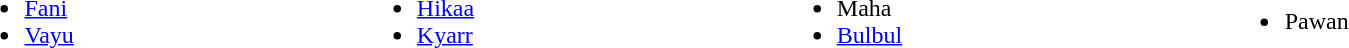<table width="90%">
<tr>
<td><br><ul><li><a href='#'>Fani</a></li><li><a href='#'>Vayu</a></li></ul></td>
<td><br><ul><li><a href='#'>Hikaa</a></li><li><a href='#'>Kyarr</a></li></ul></td>
<td><br><ul><li>Maha</li><li><a href='#'>Bulbul</a></li></ul></td>
<td><br><ul><li>Pawan</li></ul></td>
</tr>
</table>
